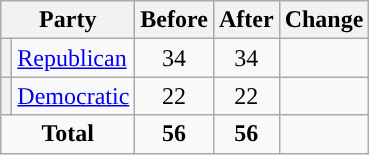<table class="wikitable" style="text-align:center;">
<tr>
<th colspan="2">Party</th>
<th>Before</th>
<th>After</th>
<th>Change</th>
</tr>
<tr>
<th style="background-color:"></th>
<td style="text-align:left;"><a href='#'>Republican</a></td>
<td>34</td>
<td>34</td>
<td></td>
</tr>
<tr>
<th style="background-color:"></th>
<td style="text-align:left;"><a href='#'>Democratic</a></td>
<td>22</td>
<td>22</td>
<td></td>
</tr>
<tr>
<td colspan="2"><strong>Total</strong></td>
<td><strong>56</strong></td>
<td><strong>56</strong></td>
<td></td>
</tr>
</table>
